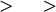<table cellpadding="5">
<tr>
<td> > </td>
<td> > </td>
<td></td>
</tr>
</table>
